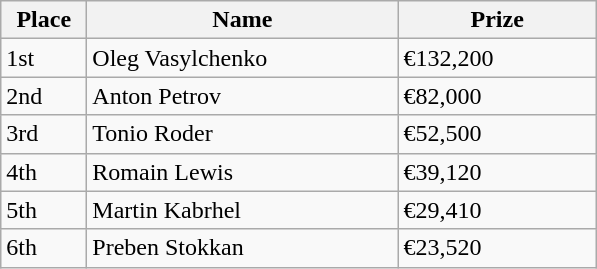<table class="wikitable">
<tr>
<th style="width:50px;">Place</th>
<th style="width:200px;">Name</th>
<th style="width:125px;">Prize</th>
</tr>
<tr>
<td>1st</td>
<td> Oleg Vasylchenko</td>
<td>€132,200</td>
</tr>
<tr>
<td>2nd</td>
<td> Anton Petrov</td>
<td>€82,000</td>
</tr>
<tr>
<td>3rd</td>
<td> Tonio Roder</td>
<td>€52,500</td>
</tr>
<tr>
<td>4th</td>
<td> Romain Lewis</td>
<td>€39,120</td>
</tr>
<tr>
<td>5th</td>
<td> Martin Kabrhel</td>
<td>€29,410</td>
</tr>
<tr>
<td>6th</td>
<td> Preben Stokkan</td>
<td>€23,520</td>
</tr>
</table>
